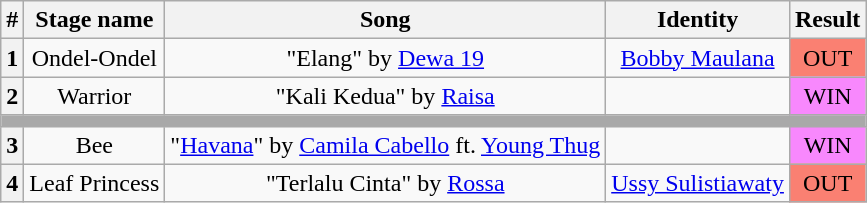<table class="wikitable plainrowheaders" style="text-align: center;">
<tr>
<th>#</th>
<th>Stage name</th>
<th>Song</th>
<th>Identity</th>
<th>Result</th>
</tr>
<tr>
<th>1</th>
<td>Ondel-Ondel</td>
<td>"Elang" by <a href='#'>Dewa 19</a></td>
<td><a href='#'>Bobby Maulana</a></td>
<td bgcolor="salmon">OUT</td>
</tr>
<tr>
<th>2</th>
<td>Warrior</td>
<td>"Kali Kedua" by <a href='#'>Raisa</a></td>
<td></td>
<td bgcolor="F888FD">WIN</td>
</tr>
<tr>
<th colspan="5" style="background:darkgrey"></th>
</tr>
<tr>
<th>3</th>
<td>Bee</td>
<td>"<a href='#'>Havana</a>" by <a href='#'>Camila Cabello</a> ft. <a href='#'>Young Thug</a></td>
<td></td>
<td bgcolor="F888FD">WIN</td>
</tr>
<tr>
<th>4</th>
<td>Leaf Princess</td>
<td>"Terlalu Cinta" by <a href='#'>Rossa</a></td>
<td><a href='#'>Ussy Sulistiawaty</a></td>
<td bgcolor="salmon">OUT</td>
</tr>
</table>
